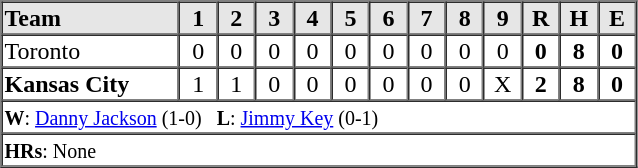<table border=1 cellspacing=0 width=425 style="margin-left:3em;">
<tr style="text-align:center; background-color:#e6e6e6;">
<th align=left width=28%>Team</th>
<th width=6%>1</th>
<th width=6%>2</th>
<th width=6%>3</th>
<th width=6%>4</th>
<th width=6%>5</th>
<th width=6%>6</th>
<th width=6%>7</th>
<th width=6%>8</th>
<th width=6%>9</th>
<th width=6%>R</th>
<th width=6%>H</th>
<th width=6%>E</th>
</tr>
<tr style="text-align:center;">
<td align=left>Toronto</td>
<td>0</td>
<td>0</td>
<td>0</td>
<td>0</td>
<td>0</td>
<td>0</td>
<td>0</td>
<td>0</td>
<td>0</td>
<td><strong>0</strong></td>
<td><strong>8</strong></td>
<td><strong>0</strong></td>
</tr>
<tr style="text-align:center;">
<td align=left><strong>Kansas City</strong></td>
<td>1</td>
<td>1</td>
<td>0</td>
<td>0</td>
<td>0</td>
<td>0</td>
<td>0</td>
<td>0</td>
<td>X</td>
<td><strong>2</strong></td>
<td><strong>8</strong></td>
<td><strong>0</strong></td>
</tr>
<tr style="text-align:left;">
<td colspan=13><small><strong>W</strong>: <a href='#'>Danny Jackson</a> (1-0)   <strong>L</strong>: <a href='#'>Jimmy Key</a> (0-1)  </small></td>
</tr>
<tr style="text-align:left;">
<td colspan=13><small><strong>HRs</strong>: None</small></td>
</tr>
</table>
